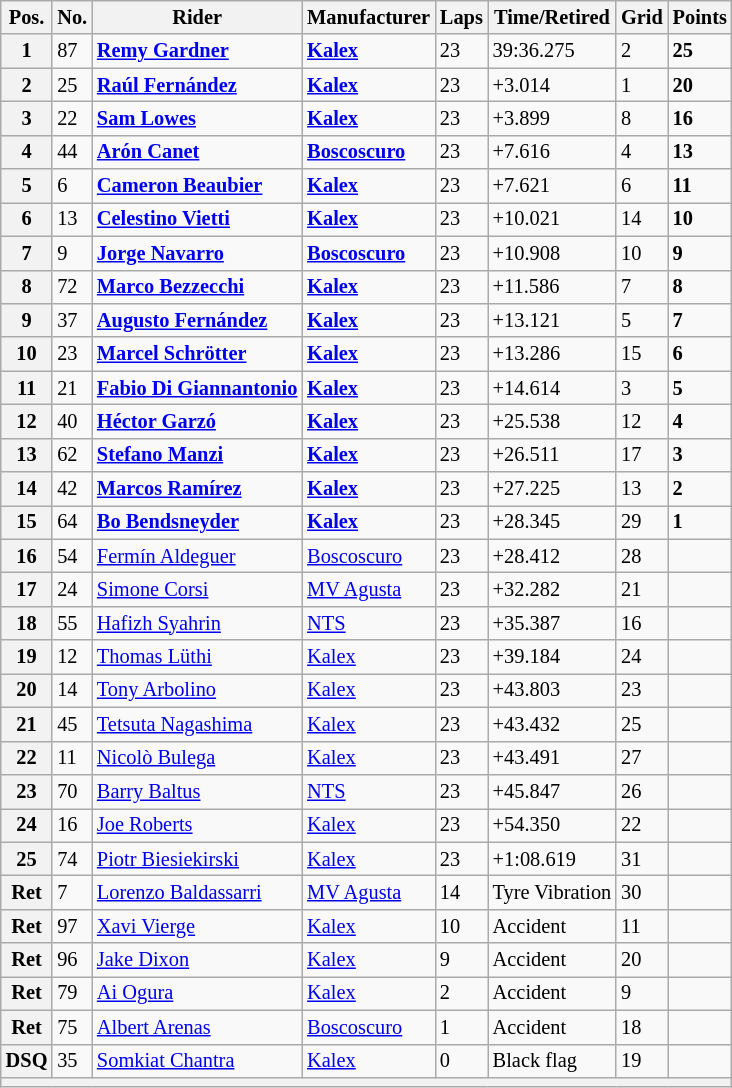<table class="wikitable" style="font-size: 85%;">
<tr>
<th>Pos.</th>
<th>No.</th>
<th>Rider</th>
<th>Manufacturer</th>
<th>Laps</th>
<th>Time/Retired</th>
<th>Grid</th>
<th>Points</th>
</tr>
<tr>
<th>1</th>
<td>87</td>
<td> <strong><a href='#'>Remy Gardner</a></strong></td>
<td><strong><a href='#'>Kalex</a></strong></td>
<td>23</td>
<td>39:36.275</td>
<td>2</td>
<td><strong>25</strong></td>
</tr>
<tr>
<th>2</th>
<td>25</td>
<td> <strong><a href='#'>Raúl Fernández</a></strong></td>
<td><strong><a href='#'>Kalex</a></strong></td>
<td>23</td>
<td>+3.014</td>
<td>1</td>
<td><strong>20</strong></td>
</tr>
<tr>
<th>3</th>
<td>22</td>
<td> <strong><a href='#'>Sam Lowes</a></strong></td>
<td><strong><a href='#'>Kalex</a></strong></td>
<td>23</td>
<td>+3.899</td>
<td>8</td>
<td><strong>16</strong></td>
</tr>
<tr>
<th>4</th>
<td>44</td>
<td> <strong><a href='#'>Arón Canet</a></strong></td>
<td><strong><a href='#'>Boscoscuro</a></strong></td>
<td>23</td>
<td>+7.616</td>
<td>4</td>
<td><strong>13</strong></td>
</tr>
<tr>
<th>5</th>
<td>6</td>
<td> <strong><a href='#'>Cameron Beaubier</a></strong></td>
<td><strong><a href='#'>Kalex</a></strong></td>
<td>23</td>
<td>+7.621</td>
<td>6</td>
<td><strong>11</strong></td>
</tr>
<tr>
<th>6</th>
<td>13</td>
<td> <strong><a href='#'>Celestino Vietti</a></strong></td>
<td><strong><a href='#'>Kalex</a></strong></td>
<td>23</td>
<td>+10.021</td>
<td>14</td>
<td><strong>10</strong></td>
</tr>
<tr>
<th>7</th>
<td>9</td>
<td> <strong><a href='#'>Jorge Navarro</a></strong></td>
<td><strong><a href='#'>Boscoscuro</a></strong></td>
<td>23</td>
<td>+10.908</td>
<td>10</td>
<td><strong>9</strong></td>
</tr>
<tr>
<th>8</th>
<td>72</td>
<td> <strong><a href='#'>Marco Bezzecchi</a></strong></td>
<td><strong><a href='#'>Kalex</a></strong></td>
<td>23</td>
<td>+11.586</td>
<td>7</td>
<td><strong>8</strong></td>
</tr>
<tr>
<th>9</th>
<td>37</td>
<td> <strong><a href='#'>Augusto Fernández</a></strong></td>
<td><strong><a href='#'>Kalex</a></strong></td>
<td>23</td>
<td>+13.121</td>
<td>5</td>
<td><strong>7</strong></td>
</tr>
<tr>
<th>10</th>
<td>23</td>
<td> <strong><a href='#'>Marcel Schrötter</a></strong></td>
<td><strong><a href='#'>Kalex</a></strong></td>
<td>23</td>
<td>+13.286</td>
<td>15</td>
<td><strong>6</strong></td>
</tr>
<tr>
<th>11</th>
<td>21</td>
<td> <strong><a href='#'>Fabio Di Giannantonio</a></strong></td>
<td><strong><a href='#'>Kalex</a></strong></td>
<td>23</td>
<td>+14.614</td>
<td>3</td>
<td><strong>5</strong></td>
</tr>
<tr>
<th>12</th>
<td>40</td>
<td> <strong><a href='#'>Héctor Garzó</a></strong></td>
<td><strong><a href='#'>Kalex</a></strong></td>
<td>23</td>
<td>+25.538</td>
<td>12</td>
<td><strong>4</strong></td>
</tr>
<tr>
<th>13</th>
<td>62</td>
<td> <strong><a href='#'>Stefano Manzi</a></strong></td>
<td><strong><a href='#'>Kalex</a></strong></td>
<td>23</td>
<td>+26.511</td>
<td>17</td>
<td><strong>3</strong></td>
</tr>
<tr>
<th>14</th>
<td>42</td>
<td> <strong><a href='#'>Marcos Ramírez</a></strong></td>
<td><strong><a href='#'>Kalex</a></strong></td>
<td>23</td>
<td>+27.225</td>
<td>13</td>
<td><strong>2</strong></td>
</tr>
<tr>
<th>15</th>
<td>64</td>
<td> <strong><a href='#'>Bo Bendsneyder</a></strong></td>
<td><strong><a href='#'>Kalex</a></strong></td>
<td>23</td>
<td>+28.345</td>
<td>29</td>
<td><strong>1</strong></td>
</tr>
<tr>
<th>16</th>
<td>54</td>
<td> <a href='#'>Fermín Aldeguer</a></td>
<td><a href='#'>Boscoscuro</a></td>
<td>23</td>
<td>+28.412</td>
<td>28</td>
<td></td>
</tr>
<tr>
<th>17</th>
<td>24</td>
<td> <a href='#'>Simone Corsi</a></td>
<td><a href='#'>MV Agusta</a></td>
<td>23</td>
<td>+32.282</td>
<td>21</td>
<td></td>
</tr>
<tr>
<th>18</th>
<td>55</td>
<td> <a href='#'>Hafizh Syahrin</a></td>
<td><a href='#'>NTS</a></td>
<td>23</td>
<td>+35.387</td>
<td>16</td>
<td></td>
</tr>
<tr>
<th>19</th>
<td>12</td>
<td> <a href='#'>Thomas Lüthi</a></td>
<td><a href='#'>Kalex</a></td>
<td>23</td>
<td>+39.184</td>
<td>24</td>
<td></td>
</tr>
<tr>
<th>20</th>
<td>14</td>
<td> <a href='#'>Tony Arbolino</a></td>
<td><a href='#'>Kalex</a></td>
<td>23</td>
<td>+43.803</td>
<td>23</td>
<td></td>
</tr>
<tr>
<th>21</th>
<td>45</td>
<td> <a href='#'>Tetsuta Nagashima</a></td>
<td><a href='#'>Kalex</a></td>
<td>23</td>
<td>+43.432</td>
<td>25</td>
<td></td>
</tr>
<tr>
<th>22</th>
<td>11</td>
<td> <a href='#'>Nicolò Bulega</a></td>
<td><a href='#'>Kalex</a></td>
<td>23</td>
<td>+43.491</td>
<td>27</td>
<td></td>
</tr>
<tr>
<th>23</th>
<td>70</td>
<td> <a href='#'>Barry Baltus</a></td>
<td><a href='#'>NTS</a></td>
<td>23</td>
<td>+45.847</td>
<td>26</td>
<td></td>
</tr>
<tr>
<th>24</th>
<td>16</td>
<td> <a href='#'>Joe Roberts</a></td>
<td><a href='#'>Kalex</a></td>
<td>23</td>
<td>+54.350</td>
<td>22</td>
<td></td>
</tr>
<tr>
<th>25</th>
<td>74</td>
<td> <a href='#'>Piotr Biesiekirski</a></td>
<td><a href='#'>Kalex</a></td>
<td>23</td>
<td>+1:08.619</td>
<td>31</td>
<td></td>
</tr>
<tr>
<th>Ret</th>
<td>7</td>
<td> <a href='#'>Lorenzo Baldassarri</a></td>
<td><a href='#'>MV Agusta</a></td>
<td>14</td>
<td>Tyre Vibration</td>
<td>30</td>
<td></td>
</tr>
<tr>
<th>Ret</th>
<td>97</td>
<td> <a href='#'>Xavi Vierge</a></td>
<td><a href='#'>Kalex</a></td>
<td>10</td>
<td>Accident</td>
<td>11</td>
<td></td>
</tr>
<tr>
<th>Ret</th>
<td>96</td>
<td> <a href='#'>Jake Dixon</a></td>
<td><a href='#'>Kalex</a></td>
<td>9</td>
<td>Accident</td>
<td>20</td>
<td></td>
</tr>
<tr>
<th>Ret</th>
<td>79</td>
<td> <a href='#'>Ai Ogura</a></td>
<td><a href='#'>Kalex</a></td>
<td>2</td>
<td>Accident</td>
<td>9</td>
<td></td>
</tr>
<tr>
<th>Ret</th>
<td>75</td>
<td> <a href='#'>Albert Arenas</a></td>
<td><a href='#'>Boscoscuro</a></td>
<td>1</td>
<td>Accident</td>
<td>18</td>
<td></td>
</tr>
<tr>
<th>DSQ</th>
<td>35</td>
<td> <a href='#'>Somkiat Chantra</a></td>
<td><a href='#'>Kalex</a></td>
<td>0</td>
<td>Black flag</td>
<td>19</td>
<td></td>
</tr>
<tr>
<th colspan=8></th>
</tr>
</table>
